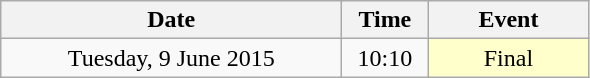<table class = "wikitable" style="text-align:center;">
<tr>
<th width=220>Date</th>
<th width=50>Time</th>
<th width=100>Event</th>
</tr>
<tr>
<td>Tuesday, 9 June 2015</td>
<td>10:10</td>
<td bgcolor=ffffcc>Final</td>
</tr>
</table>
